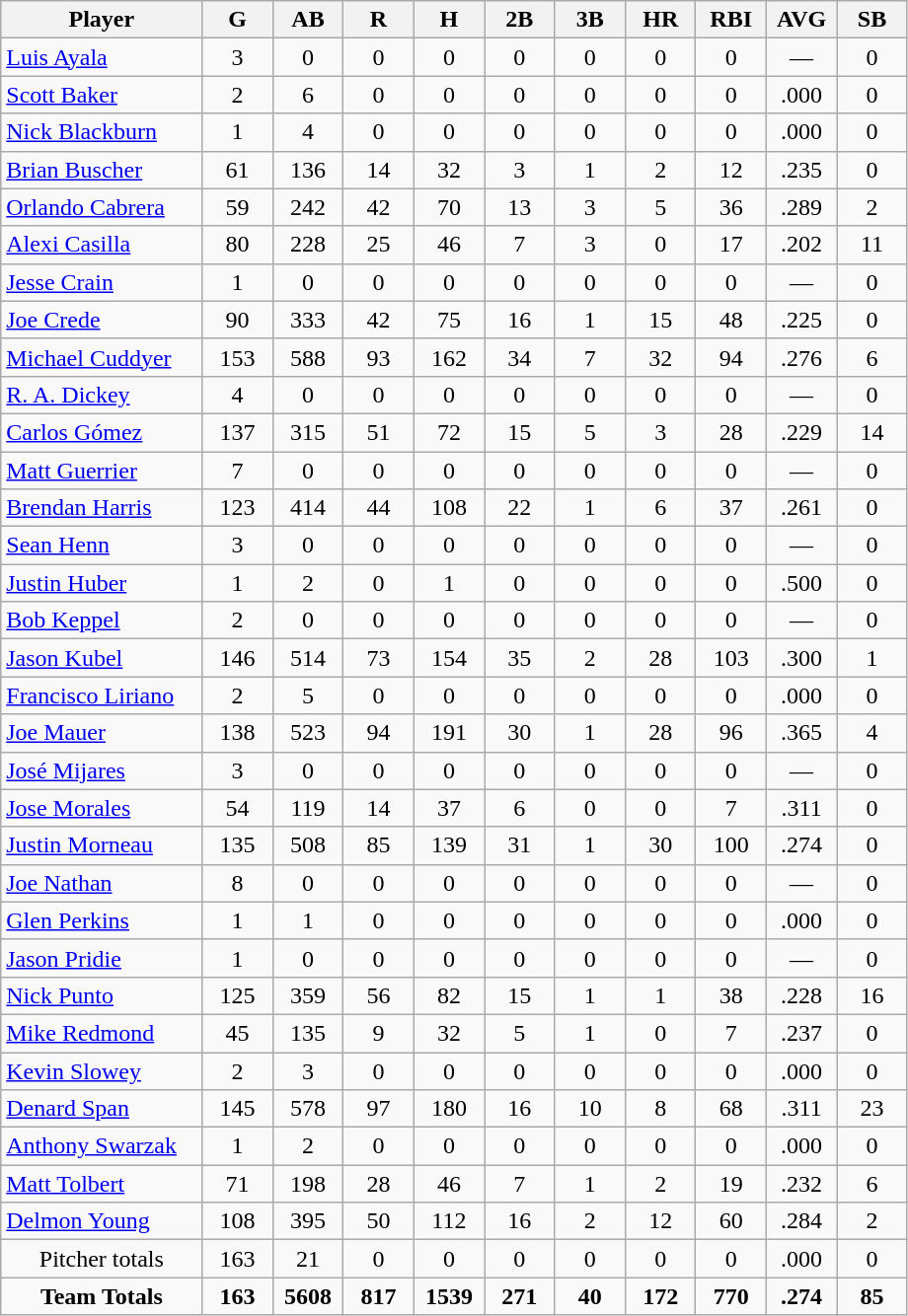<table class="wikitable">
<tr>
<th bgcolor="#DDDDFF" width="20%">Player</th>
<th bgcolor="#DDDDFF" width="7%">G</th>
<th bgcolor="#DDDDFF" width="7%">AB</th>
<th bgcolor="#DDDDFF" width="7%">R</th>
<th bgcolor="#DDDDFF" width="7%">H</th>
<th bgcolor="#DDDDFF" width="7%">2B</th>
<th bgcolor="#DDDDFF" width="7%">3B</th>
<th bgcolor="#DDDDFF" width="7%">HR</th>
<th bgcolor="#DDDDFF" width="7%">RBI</th>
<th bgcolor="#DDDDFF" width="7%">AVG</th>
<th bgcolor="#DDDDFF" width="7%">SB</th>
</tr>
<tr>
<td><a href='#'>Luis Ayala</a></td>
<td style="text-align:center">3</td>
<td style="text-align:center">0</td>
<td style="text-align:center">0</td>
<td style="text-align:center">0</td>
<td style="text-align:center">0</td>
<td style="text-align:center">0</td>
<td style="text-align:center">0</td>
<td style="text-align:center">0</td>
<td style="text-align:center">—</td>
<td style="text-align:center">0</td>
</tr>
<tr>
<td><a href='#'>Scott Baker</a></td>
<td style="text-align:center">2</td>
<td style="text-align:center">6</td>
<td style="text-align:center">0</td>
<td style="text-align:center">0</td>
<td style="text-align:center">0</td>
<td style="text-align:center">0</td>
<td style="text-align:center">0</td>
<td style="text-align:center">0</td>
<td style="text-align:center">.000</td>
<td style="text-align:center">0</td>
</tr>
<tr>
<td><a href='#'>Nick Blackburn</a></td>
<td style="text-align:center">1</td>
<td style="text-align:center">4</td>
<td style="text-align:center">0</td>
<td style="text-align:center">0</td>
<td style="text-align:center">0</td>
<td style="text-align:center">0</td>
<td style="text-align:center">0</td>
<td style="text-align:center">0</td>
<td style="text-align:center">.000</td>
<td style="text-align:center">0</td>
</tr>
<tr>
<td><a href='#'>Brian Buscher</a></td>
<td style="text-align:center">61</td>
<td style="text-align:center">136</td>
<td style="text-align:center">14</td>
<td style="text-align:center">32</td>
<td style="text-align:center">3</td>
<td style="text-align:center">1</td>
<td style="text-align:center">2</td>
<td style="text-align:center">12</td>
<td style="text-align:center">.235</td>
<td style="text-align:center">0</td>
</tr>
<tr>
<td><a href='#'>Orlando Cabrera</a></td>
<td style="text-align:center">59</td>
<td style="text-align:center">242</td>
<td style="text-align:center">42</td>
<td style="text-align:center">70</td>
<td style="text-align:center">13</td>
<td style="text-align:center">3</td>
<td style="text-align:center">5</td>
<td style="text-align:center">36</td>
<td style="text-align:center">.289</td>
<td style="text-align:center">2</td>
</tr>
<tr>
<td><a href='#'>Alexi Casilla</a></td>
<td style="text-align:center">80</td>
<td style="text-align:center">228</td>
<td style="text-align:center">25</td>
<td style="text-align:center">46</td>
<td style="text-align:center">7</td>
<td style="text-align:center">3</td>
<td style="text-align:center">0</td>
<td style="text-align:center">17</td>
<td style="text-align:center">.202</td>
<td style="text-align:center">11</td>
</tr>
<tr>
<td><a href='#'>Jesse Crain</a></td>
<td style="text-align:center">1</td>
<td style="text-align:center">0</td>
<td style="text-align:center">0</td>
<td style="text-align:center">0</td>
<td style="text-align:center">0</td>
<td style="text-align:center">0</td>
<td style="text-align:center">0</td>
<td style="text-align:center">0</td>
<td style="text-align:center">—</td>
<td style="text-align:center">0</td>
</tr>
<tr>
<td><a href='#'>Joe Crede</a></td>
<td style="text-align:center">90</td>
<td style="text-align:center">333</td>
<td style="text-align:center">42</td>
<td style="text-align:center">75</td>
<td style="text-align:center">16</td>
<td style="text-align:center">1</td>
<td style="text-align:center">15</td>
<td style="text-align:center">48</td>
<td style="text-align:center">.225</td>
<td style="text-align:center">0</td>
</tr>
<tr>
<td><a href='#'>Michael Cuddyer</a></td>
<td style="text-align:center">153</td>
<td style="text-align:center">588</td>
<td style="text-align:center">93</td>
<td style="text-align:center">162</td>
<td style="text-align:center">34</td>
<td style="text-align:center">7</td>
<td style="text-align:center">32</td>
<td style="text-align:center">94</td>
<td style="text-align:center">.276</td>
<td style="text-align:center">6</td>
</tr>
<tr>
<td><a href='#'>R. A. Dickey</a></td>
<td style="text-align:center">4</td>
<td style="text-align:center">0</td>
<td style="text-align:center">0</td>
<td style="text-align:center">0</td>
<td style="text-align:center">0</td>
<td style="text-align:center">0</td>
<td style="text-align:center">0</td>
<td style="text-align:center">0</td>
<td style="text-align:center">—</td>
<td style="text-align:center">0</td>
</tr>
<tr>
<td><a href='#'>Carlos Gómez</a></td>
<td style="text-align:center">137</td>
<td style="text-align:center">315</td>
<td style="text-align:center">51</td>
<td style="text-align:center">72</td>
<td style="text-align:center">15</td>
<td style="text-align:center">5</td>
<td style="text-align:center">3</td>
<td style="text-align:center">28</td>
<td style="text-align:center">.229</td>
<td style="text-align:center">14</td>
</tr>
<tr>
<td><a href='#'>Matt Guerrier</a></td>
<td style="text-align:center">7</td>
<td style="text-align:center">0</td>
<td style="text-align:center">0</td>
<td style="text-align:center">0</td>
<td style="text-align:center">0</td>
<td style="text-align:center">0</td>
<td style="text-align:center">0</td>
<td style="text-align:center">0</td>
<td style="text-align:center">—</td>
<td style="text-align:center">0</td>
</tr>
<tr>
<td><a href='#'>Brendan Harris</a></td>
<td style="text-align:center">123</td>
<td style="text-align:center">414</td>
<td style="text-align:center">44</td>
<td style="text-align:center">108</td>
<td style="text-align:center">22</td>
<td style="text-align:center">1</td>
<td style="text-align:center">6</td>
<td style="text-align:center">37</td>
<td style="text-align:center">.261</td>
<td style="text-align:center">0</td>
</tr>
<tr>
<td><a href='#'>Sean Henn</a></td>
<td style="text-align:center">3</td>
<td style="text-align:center">0</td>
<td style="text-align:center">0</td>
<td style="text-align:center">0</td>
<td style="text-align:center">0</td>
<td style="text-align:center">0</td>
<td style="text-align:center">0</td>
<td style="text-align:center">0</td>
<td style="text-align:center">—</td>
<td style="text-align:center">0</td>
</tr>
<tr>
<td><a href='#'>Justin Huber</a></td>
<td style="text-align:center">1</td>
<td style="text-align:center">2</td>
<td style="text-align:center">0</td>
<td style="text-align:center">1</td>
<td style="text-align:center">0</td>
<td style="text-align:center">0</td>
<td style="text-align:center">0</td>
<td style="text-align:center">0</td>
<td style="text-align:center">.500</td>
<td style="text-align:center">0</td>
</tr>
<tr>
<td><a href='#'>Bob Keppel</a></td>
<td style="text-align:center">2</td>
<td style="text-align:center">0</td>
<td style="text-align:center">0</td>
<td style="text-align:center">0</td>
<td style="text-align:center">0</td>
<td style="text-align:center">0</td>
<td style="text-align:center">0</td>
<td style="text-align:center">0</td>
<td style="text-align:center">—</td>
<td style="text-align:center">0</td>
</tr>
<tr>
<td><a href='#'>Jason Kubel</a></td>
<td style="text-align:center">146</td>
<td style="text-align:center">514</td>
<td style="text-align:center">73</td>
<td style="text-align:center">154</td>
<td style="text-align:center">35</td>
<td style="text-align:center">2</td>
<td style="text-align:center">28</td>
<td style="text-align:center">103</td>
<td style="text-align:center">.300</td>
<td style="text-align:center">1</td>
</tr>
<tr>
<td><a href='#'>Francisco Liriano</a></td>
<td style="text-align:center">2</td>
<td style="text-align:center">5</td>
<td style="text-align:center">0</td>
<td style="text-align:center">0</td>
<td style="text-align:center">0</td>
<td style="text-align:center">0</td>
<td style="text-align:center">0</td>
<td style="text-align:center">0</td>
<td style="text-align:center">.000</td>
<td style="text-align:center">0</td>
</tr>
<tr>
<td><a href='#'>Joe Mauer</a></td>
<td style="text-align:center">138</td>
<td style="text-align:center">523</td>
<td style="text-align:center">94</td>
<td style="text-align:center">191</td>
<td style="text-align:center">30</td>
<td style="text-align:center">1</td>
<td style="text-align:center">28</td>
<td style="text-align:center">96</td>
<td style="text-align:center">.365</td>
<td style="text-align:center">4</td>
</tr>
<tr>
<td><a href='#'>José Mijares</a></td>
<td style="text-align:center">3</td>
<td style="text-align:center">0</td>
<td style="text-align:center">0</td>
<td style="text-align:center">0</td>
<td style="text-align:center">0</td>
<td style="text-align:center">0</td>
<td style="text-align:center">0</td>
<td style="text-align:center">0</td>
<td style="text-align:center">—</td>
<td style="text-align:center">0</td>
</tr>
<tr>
<td><a href='#'>Jose Morales</a></td>
<td style="text-align:center">54</td>
<td style="text-align:center">119</td>
<td style="text-align:center">14</td>
<td style="text-align:center">37</td>
<td style="text-align:center">6</td>
<td style="text-align:center">0</td>
<td style="text-align:center">0</td>
<td style="text-align:center">7</td>
<td style="text-align:center">.311</td>
<td style="text-align:center">0</td>
</tr>
<tr>
<td><a href='#'>Justin Morneau</a></td>
<td style="text-align:center">135</td>
<td style="text-align:center">508</td>
<td style="text-align:center">85</td>
<td style="text-align:center">139</td>
<td style="text-align:center">31</td>
<td style="text-align:center">1</td>
<td style="text-align:center">30</td>
<td style="text-align:center">100</td>
<td style="text-align:center">.274</td>
<td style="text-align:center">0</td>
</tr>
<tr>
<td><a href='#'>Joe Nathan</a></td>
<td style="text-align:center">8</td>
<td style="text-align:center">0</td>
<td style="text-align:center">0</td>
<td style="text-align:center">0</td>
<td style="text-align:center">0</td>
<td style="text-align:center">0</td>
<td style="text-align:center">0</td>
<td style="text-align:center">0</td>
<td style="text-align:center">—</td>
<td style="text-align:center">0</td>
</tr>
<tr>
<td><a href='#'>Glen Perkins</a></td>
<td style="text-align:center">1</td>
<td style="text-align:center">1</td>
<td style="text-align:center">0</td>
<td style="text-align:center">0</td>
<td style="text-align:center">0</td>
<td style="text-align:center">0</td>
<td style="text-align:center">0</td>
<td style="text-align:center">0</td>
<td style="text-align:center">.000</td>
<td style="text-align:center">0</td>
</tr>
<tr>
<td><a href='#'>Jason Pridie</a></td>
<td style="text-align:center">1</td>
<td style="text-align:center">0</td>
<td style="text-align:center">0</td>
<td style="text-align:center">0</td>
<td style="text-align:center">0</td>
<td style="text-align:center">0</td>
<td style="text-align:center">0</td>
<td style="text-align:center">0</td>
<td style="text-align:center">—</td>
<td style="text-align:center">0</td>
</tr>
<tr>
<td><a href='#'>Nick Punto</a></td>
<td style="text-align:center">125</td>
<td style="text-align:center">359</td>
<td style="text-align:center">56</td>
<td style="text-align:center">82</td>
<td style="text-align:center">15</td>
<td style="text-align:center">1</td>
<td style="text-align:center">1</td>
<td style="text-align:center">38</td>
<td style="text-align:center">.228</td>
<td style="text-align:center">16</td>
</tr>
<tr>
<td><a href='#'>Mike Redmond</a></td>
<td style="text-align:center">45</td>
<td style="text-align:center">135</td>
<td style="text-align:center">9</td>
<td style="text-align:center">32</td>
<td style="text-align:center">5</td>
<td style="text-align:center">1</td>
<td style="text-align:center">0</td>
<td style="text-align:center">7</td>
<td style="text-align:center">.237</td>
<td style="text-align:center">0</td>
</tr>
<tr>
<td><a href='#'>Kevin Slowey</a></td>
<td style="text-align:center">2</td>
<td style="text-align:center">3</td>
<td style="text-align:center">0</td>
<td style="text-align:center">0</td>
<td style="text-align:center">0</td>
<td style="text-align:center">0</td>
<td style="text-align:center">0</td>
<td style="text-align:center">0</td>
<td style="text-align:center">.000</td>
<td style="text-align:center">0</td>
</tr>
<tr>
<td><a href='#'>Denard Span</a></td>
<td style="text-align:center">145</td>
<td style="text-align:center">578</td>
<td style="text-align:center">97</td>
<td style="text-align:center">180</td>
<td style="text-align:center">16</td>
<td style="text-align:center">10</td>
<td style="text-align:center">8</td>
<td style="text-align:center">68</td>
<td style="text-align:center">.311</td>
<td style="text-align:center">23</td>
</tr>
<tr>
<td><a href='#'>Anthony Swarzak</a></td>
<td style="text-align:center">1</td>
<td style="text-align:center">2</td>
<td style="text-align:center">0</td>
<td style="text-align:center">0</td>
<td style="text-align:center">0</td>
<td style="text-align:center">0</td>
<td style="text-align:center">0</td>
<td style="text-align:center">0</td>
<td style="text-align:center">.000</td>
<td style="text-align:center">0</td>
</tr>
<tr>
<td><a href='#'>Matt Tolbert</a></td>
<td style="text-align:center">71</td>
<td style="text-align:center">198</td>
<td style="text-align:center">28</td>
<td style="text-align:center">46</td>
<td style="text-align:center">7</td>
<td style="text-align:center">1</td>
<td style="text-align:center">2</td>
<td style="text-align:center">19</td>
<td style="text-align:center">.232</td>
<td style="text-align:center">6</td>
</tr>
<tr>
<td><a href='#'>Delmon Young</a></td>
<td style="text-align:center">108</td>
<td style="text-align:center">395</td>
<td style="text-align:center">50</td>
<td style="text-align:center">112</td>
<td style="text-align:center">16</td>
<td style="text-align:center">2</td>
<td style="text-align:center">12</td>
<td style="text-align:center">60</td>
<td style="text-align:center">.284</td>
<td style="text-align:center">2</td>
</tr>
<tr align=center>
<td>Pitcher totals</td>
<td>163</td>
<td>21</td>
<td>0</td>
<td>0</td>
<td>0</td>
<td>0</td>
<td>0</td>
<td>0</td>
<td>.000</td>
<td>0</td>
</tr>
<tr align=center>
<td style="text-align:center"><strong>Team Totals</strong></td>
<td style="text-align:center"><strong>163</strong></td>
<td style="text-align:center"><strong>5608</strong></td>
<td style="text-align:center"><strong>817</strong></td>
<td style="text-align:center"><strong>1539</strong></td>
<td style="text-align:center"><strong>271</strong></td>
<td style="text-align:center"><strong>40</strong></td>
<td style="text-align:center"><strong>172</strong></td>
<td style="text-align:center"><strong>770</strong></td>
<td style="text-align:center"><strong>.274</strong></td>
<td style="text-align:center"><strong>85</strong></td>
</tr>
</table>
